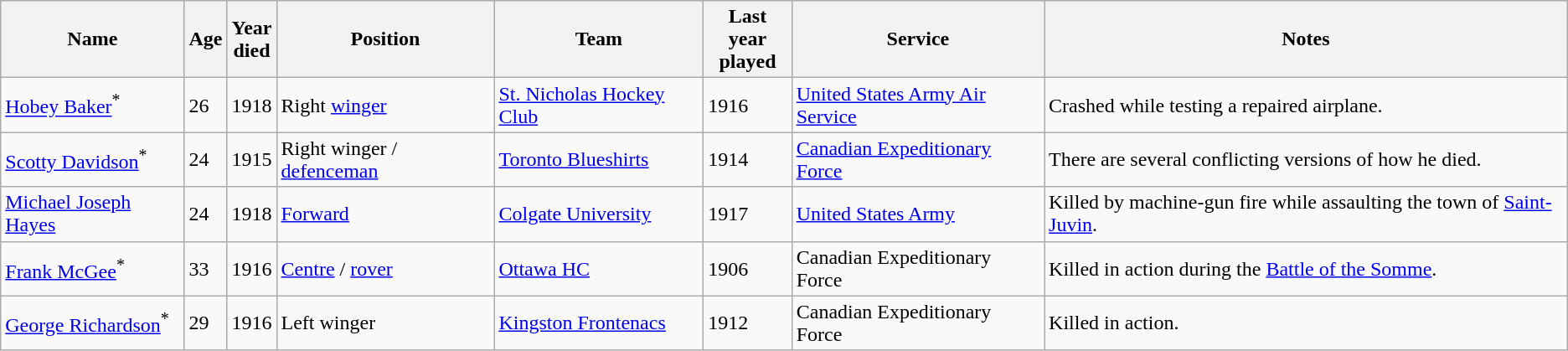<table class="wikitable sortable">
<tr>
<th>Name</th>
<th>Age</th>
<th>Year<br>died</th>
<th>Position</th>
<th>Team</th>
<th>Last year<br>played</th>
<th>Service</th>
<th>Notes</th>
</tr>
<tr>
<td><a href='#'>Hobey Baker</a><sup>*</sup></td>
<td>26</td>
<td>1918</td>
<td>Right <a href='#'>winger</a></td>
<td><a href='#'>St. Nicholas Hockey Club</a></td>
<td>1916</td>
<td><a href='#'>United States Army Air Service</a></td>
<td>Crashed while testing a repaired airplane.</td>
</tr>
<tr>
<td><a href='#'>Scotty Davidson</a><sup>*</sup></td>
<td>24</td>
<td>1915</td>
<td>Right winger / <a href='#'>defenceman</a></td>
<td><a href='#'>Toronto Blueshirts</a></td>
<td>1914</td>
<td><a href='#'>Canadian Expeditionary Force</a></td>
<td>There are several conflicting versions of how he died.</td>
</tr>
<tr>
<td><a href='#'>Michael Joseph Hayes</a></td>
<td>24</td>
<td>1918</td>
<td><a href='#'>Forward</a></td>
<td><a href='#'>Colgate University</a></td>
<td>1917</td>
<td><a href='#'>United States Army</a></td>
<td>Killed by machine-gun fire while assaulting the town of <a href='#'>Saint-Juvin</a>.</td>
</tr>
<tr>
<td><a href='#'>Frank McGee</a><sup>*</sup></td>
<td>33</td>
<td>1916</td>
<td><a href='#'>Centre</a> / <a href='#'>rover</a></td>
<td><a href='#'>Ottawa HC</a></td>
<td>1906</td>
<td>Canadian Expeditionary Force</td>
<td>Killed in action during the <a href='#'>Battle of the Somme</a>.</td>
</tr>
<tr>
<td><a href='#'>George Richardson</a><sup>*</sup></td>
<td>29</td>
<td>1916</td>
<td>Left winger</td>
<td><a href='#'>Kingston Frontenacs</a></td>
<td>1912</td>
<td>Canadian Expeditionary Force</td>
<td>Killed in action.</td>
</tr>
</table>
